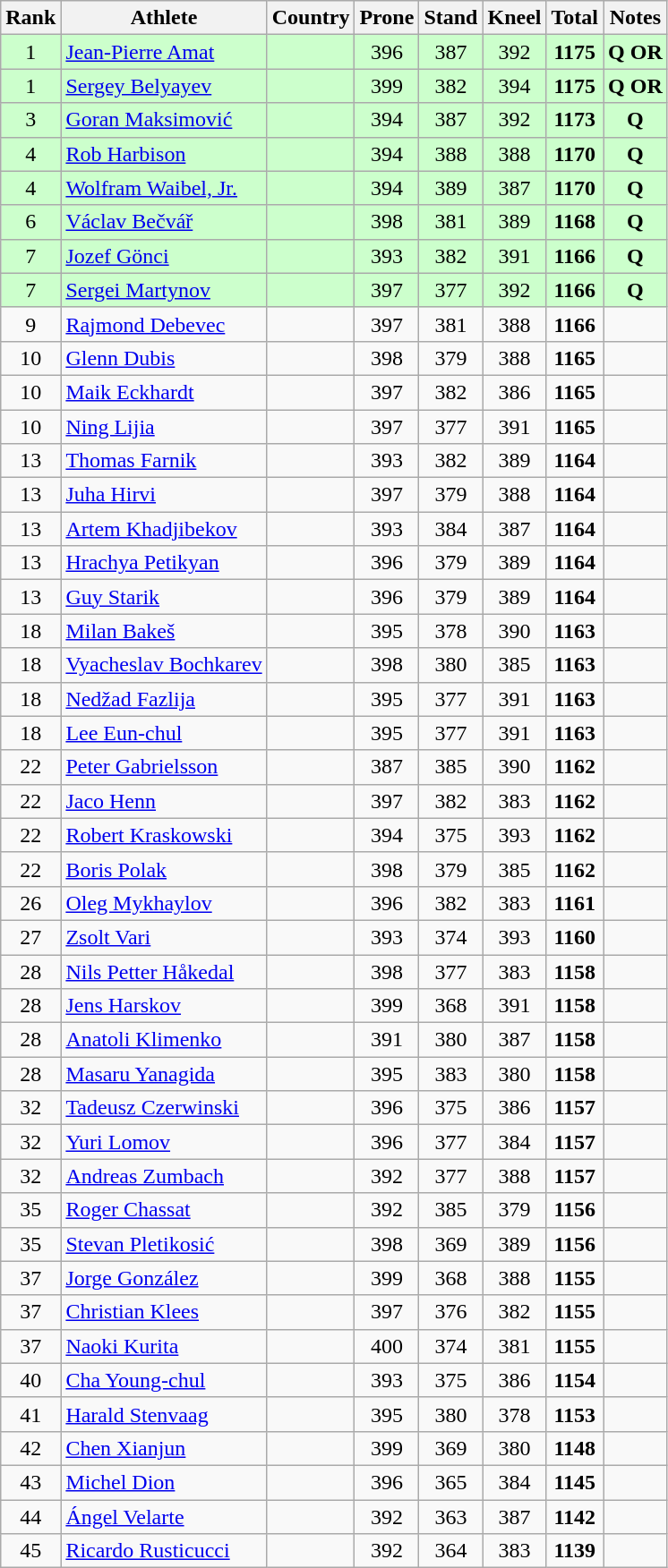<table class="wikitable sortable" style="text-align: center">
<tr>
<th>Rank</th>
<th>Athlete</th>
<th>Country</th>
<th>Prone</th>
<th>Stand</th>
<th>Kneel</th>
<th>Total</th>
<th>Notes</th>
</tr>
<tr bgcolor=#ccffcc>
<td>1</td>
<td align=left><a href='#'>Jean-Pierre Amat</a></td>
<td align=left></td>
<td>396</td>
<td>387</td>
<td>392</td>
<td><strong>1175</strong></td>
<td><strong>Q OR</strong></td>
</tr>
<tr bgcolor=#ccffcc>
<td>1</td>
<td align=left><a href='#'>Sergey Belyayev</a></td>
<td align=left></td>
<td>399</td>
<td>382</td>
<td>394</td>
<td><strong>1175</strong></td>
<td><strong>Q OR</strong></td>
</tr>
<tr bgcolor=#ccffcc>
<td>3</td>
<td align=left><a href='#'>Goran Maksimović</a></td>
<td align=left></td>
<td>394</td>
<td>387</td>
<td>392</td>
<td><strong>1173</strong></td>
<td><strong>Q</strong></td>
</tr>
<tr bgcolor=#ccffcc>
<td>4</td>
<td align=left><a href='#'>Rob Harbison</a></td>
<td align=left></td>
<td>394</td>
<td>388</td>
<td>388</td>
<td><strong>1170</strong></td>
<td><strong>Q</strong></td>
</tr>
<tr bgcolor=#ccffcc>
<td>4</td>
<td align=left><a href='#'>Wolfram Waibel, Jr.</a></td>
<td align=left></td>
<td>394</td>
<td>389</td>
<td>387</td>
<td><strong>1170</strong></td>
<td><strong>Q</strong></td>
</tr>
<tr bgcolor=#ccffcc>
<td>6</td>
<td align=left><a href='#'>Václav Bečvář</a></td>
<td align=left></td>
<td>398</td>
<td>381</td>
<td>389</td>
<td><strong>1168</strong></td>
<td><strong>Q</strong></td>
</tr>
<tr bgcolor=#ccffcc>
<td>7</td>
<td align=left><a href='#'>Jozef Gönci</a></td>
<td align=left></td>
<td>393</td>
<td>382</td>
<td>391</td>
<td><strong>1166</strong></td>
<td><strong>Q</strong></td>
</tr>
<tr bgcolor=#ccffcc>
<td>7</td>
<td align=left><a href='#'>Sergei Martynov</a></td>
<td align=left></td>
<td>397</td>
<td>377</td>
<td>392</td>
<td><strong>1166</strong></td>
<td><strong>Q</strong></td>
</tr>
<tr>
<td>9</td>
<td align=left><a href='#'>Rajmond Debevec</a></td>
<td align=left></td>
<td>397</td>
<td>381</td>
<td>388</td>
<td><strong>1166</strong></td>
<td></td>
</tr>
<tr>
<td>10</td>
<td align=left><a href='#'>Glenn Dubis</a></td>
<td align=left></td>
<td>398</td>
<td>379</td>
<td>388</td>
<td><strong>1165</strong></td>
<td></td>
</tr>
<tr>
<td>10</td>
<td align=left><a href='#'>Maik Eckhardt</a></td>
<td align=left></td>
<td>397</td>
<td>382</td>
<td>386</td>
<td><strong>1165</strong></td>
<td></td>
</tr>
<tr>
<td>10</td>
<td align=left><a href='#'>Ning Lijia</a></td>
<td align=left></td>
<td>397</td>
<td>377</td>
<td>391</td>
<td><strong>1165</strong></td>
<td></td>
</tr>
<tr>
<td>13</td>
<td align=left><a href='#'>Thomas Farnik</a></td>
<td align=left></td>
<td>393</td>
<td>382</td>
<td>389</td>
<td><strong>1164</strong></td>
<td></td>
</tr>
<tr>
<td>13</td>
<td align=left><a href='#'>Juha Hirvi</a></td>
<td align=left></td>
<td>397</td>
<td>379</td>
<td>388</td>
<td><strong>1164</strong></td>
<td></td>
</tr>
<tr>
<td>13</td>
<td align=left><a href='#'>Artem Khadjibekov</a></td>
<td align=left></td>
<td>393</td>
<td>384</td>
<td>387</td>
<td><strong>1164</strong></td>
<td></td>
</tr>
<tr>
<td>13</td>
<td align=left><a href='#'>Hrachya Petikyan</a></td>
<td align=left></td>
<td>396</td>
<td>379</td>
<td>389</td>
<td><strong>1164</strong></td>
<td></td>
</tr>
<tr>
<td>13</td>
<td align=left><a href='#'>Guy Starik</a></td>
<td align=left></td>
<td>396</td>
<td>379</td>
<td>389</td>
<td><strong>1164</strong></td>
<td></td>
</tr>
<tr>
<td>18</td>
<td align=left><a href='#'>Milan Bakeš</a></td>
<td align=left></td>
<td>395</td>
<td>378</td>
<td>390</td>
<td><strong>1163</strong></td>
<td></td>
</tr>
<tr>
<td>18</td>
<td align=left><a href='#'>Vyacheslav Bochkarev</a></td>
<td align=left></td>
<td>398</td>
<td>380</td>
<td>385</td>
<td><strong>1163</strong></td>
<td></td>
</tr>
<tr>
<td>18</td>
<td align=left><a href='#'>Nedžad Fazlija</a></td>
<td align=left></td>
<td>395</td>
<td>377</td>
<td>391</td>
<td><strong>1163</strong></td>
<td></td>
</tr>
<tr>
<td>18</td>
<td align=left><a href='#'>Lee Eun-chul</a></td>
<td align=left></td>
<td>395</td>
<td>377</td>
<td>391</td>
<td><strong>1163</strong></td>
<td></td>
</tr>
<tr>
<td>22</td>
<td align=left><a href='#'>Peter Gabrielsson</a></td>
<td align=left></td>
<td>387</td>
<td>385</td>
<td>390</td>
<td><strong>1162</strong></td>
<td></td>
</tr>
<tr>
<td>22</td>
<td align=left><a href='#'>Jaco Henn</a></td>
<td align=left></td>
<td>397</td>
<td>382</td>
<td>383</td>
<td><strong>1162</strong></td>
<td></td>
</tr>
<tr>
<td>22</td>
<td align=left><a href='#'>Robert Kraskowski</a></td>
<td align=left></td>
<td>394</td>
<td>375</td>
<td>393</td>
<td><strong>1162</strong></td>
<td></td>
</tr>
<tr>
<td>22</td>
<td align=left><a href='#'>Boris Polak</a></td>
<td align=left></td>
<td>398</td>
<td>379</td>
<td>385</td>
<td><strong>1162</strong></td>
<td></td>
</tr>
<tr>
<td>26</td>
<td align=left><a href='#'>Oleg Mykhaylov</a></td>
<td align=left></td>
<td>396</td>
<td>382</td>
<td>383</td>
<td><strong>1161</strong></td>
<td></td>
</tr>
<tr>
<td>27</td>
<td align=left><a href='#'>Zsolt Vari</a></td>
<td align=left></td>
<td>393</td>
<td>374</td>
<td>393</td>
<td><strong>1160</strong></td>
<td></td>
</tr>
<tr>
<td>28</td>
<td align=left><a href='#'>Nils Petter Håkedal</a></td>
<td align=left></td>
<td>398</td>
<td>377</td>
<td>383</td>
<td><strong>1158</strong></td>
<td></td>
</tr>
<tr>
<td>28</td>
<td align=left><a href='#'>Jens Harskov</a></td>
<td align=left></td>
<td>399</td>
<td>368</td>
<td>391</td>
<td><strong>1158</strong></td>
<td></td>
</tr>
<tr>
<td>28</td>
<td align=left><a href='#'>Anatoli Klimenko</a></td>
<td align=left></td>
<td>391</td>
<td>380</td>
<td>387</td>
<td><strong>1158</strong></td>
<td></td>
</tr>
<tr>
<td>28</td>
<td align=left><a href='#'>Masaru Yanagida</a></td>
<td align=left></td>
<td>395</td>
<td>383</td>
<td>380</td>
<td><strong>1158</strong></td>
<td></td>
</tr>
<tr>
<td>32</td>
<td align=left><a href='#'>Tadeusz Czerwinski</a></td>
<td align=left></td>
<td>396</td>
<td>375</td>
<td>386</td>
<td><strong>1157</strong></td>
<td></td>
</tr>
<tr>
<td>32</td>
<td align=left><a href='#'>Yuri Lomov</a></td>
<td align=left></td>
<td>396</td>
<td>377</td>
<td>384</td>
<td><strong>1157</strong></td>
<td></td>
</tr>
<tr>
<td>32</td>
<td align=left><a href='#'>Andreas Zumbach</a></td>
<td align=left></td>
<td>392</td>
<td>377</td>
<td>388</td>
<td><strong>1157</strong></td>
<td></td>
</tr>
<tr>
<td>35</td>
<td align=left><a href='#'>Roger Chassat</a></td>
<td align=left></td>
<td>392</td>
<td>385</td>
<td>379</td>
<td><strong>1156</strong></td>
<td></td>
</tr>
<tr>
<td>35</td>
<td align=left><a href='#'>Stevan Pletikosić</a></td>
<td align=left></td>
<td>398</td>
<td>369</td>
<td>389</td>
<td><strong>1156</strong></td>
<td></td>
</tr>
<tr>
<td>37</td>
<td align=left><a href='#'>Jorge González</a></td>
<td align=left></td>
<td>399</td>
<td>368</td>
<td>388</td>
<td><strong>1155</strong></td>
<td></td>
</tr>
<tr>
<td>37</td>
<td align=left><a href='#'>Christian Klees</a></td>
<td align=left></td>
<td>397</td>
<td>376</td>
<td>382</td>
<td><strong>1155</strong></td>
<td></td>
</tr>
<tr>
<td>37</td>
<td align=left><a href='#'>Naoki Kurita</a></td>
<td align=left></td>
<td>400</td>
<td>374</td>
<td>381</td>
<td><strong>1155</strong></td>
<td></td>
</tr>
<tr>
<td>40</td>
<td align=left><a href='#'>Cha Young-chul</a></td>
<td align=left></td>
<td>393</td>
<td>375</td>
<td>386</td>
<td><strong>1154</strong></td>
<td></td>
</tr>
<tr>
<td>41</td>
<td align=left><a href='#'>Harald Stenvaag</a></td>
<td align=left></td>
<td>395</td>
<td>380</td>
<td>378</td>
<td><strong>1153</strong></td>
<td></td>
</tr>
<tr>
<td>42</td>
<td align=left><a href='#'>Chen Xianjun</a></td>
<td align=left></td>
<td>399</td>
<td>369</td>
<td>380</td>
<td><strong>1148</strong></td>
<td></td>
</tr>
<tr>
<td>43</td>
<td align=left><a href='#'>Michel Dion</a></td>
<td align=left></td>
<td>396</td>
<td>365</td>
<td>384</td>
<td><strong>1145</strong></td>
<td></td>
</tr>
<tr>
<td>44</td>
<td align=left><a href='#'>Ángel Velarte</a></td>
<td align=left></td>
<td>392</td>
<td>363</td>
<td>387</td>
<td><strong>1142</strong></td>
<td></td>
</tr>
<tr>
<td>45</td>
<td align=left><a href='#'>Ricardo Rusticucci</a></td>
<td align=left></td>
<td>392</td>
<td>364</td>
<td>383</td>
<td><strong>1139</strong></td>
<td></td>
</tr>
</table>
